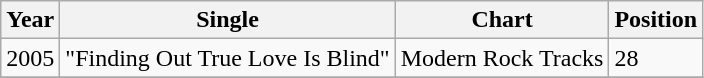<table class="wikitable">
<tr>
<th align="left" valign="top">Year</th>
<th align="left" valign="top">Single</th>
<th align="left" valign="top">Chart</th>
<th align="left" valign="top">Position</th>
</tr>
<tr>
<td align="left" valign="top">2005</td>
<td align="left" valign="top">"Finding Out True Love Is Blind"</td>
<td align="left" valign="top">Modern Rock Tracks</td>
<td align="left" valign="top">28</td>
</tr>
<tr>
</tr>
</table>
